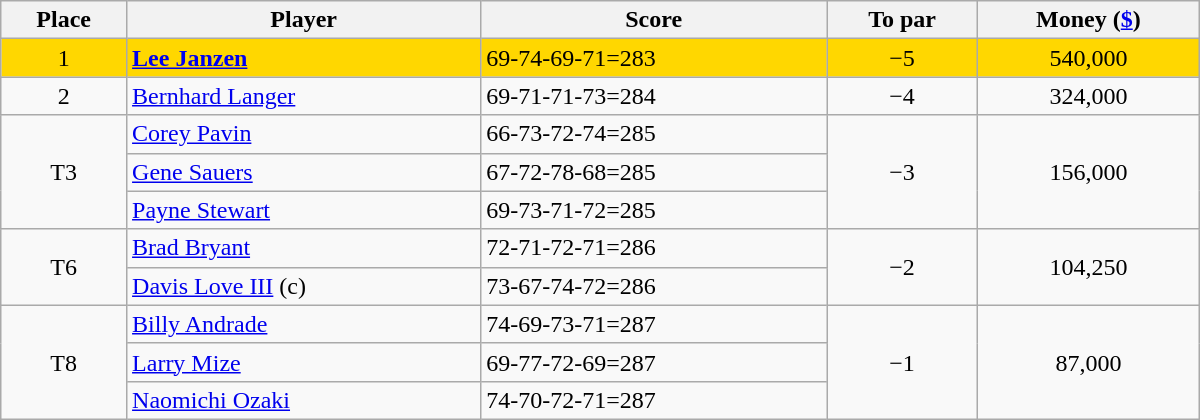<table class="wikitable" style="width:50em;margin-bottom:0;">
<tr>
<th>Place</th>
<th>Player</th>
<th>Score</th>
<th>To par</th>
<th>Money (<a href='#'>$</a>)</th>
</tr>
<tr style="background:gold">
<td align=center>1</td>
<td> <strong><a href='#'>Lee Janzen</a></strong></td>
<td>69-74-69-71=283</td>
<td align=center>−5</td>
<td align=center>540,000</td>
</tr>
<tr>
<td align=center>2</td>
<td> <a href='#'>Bernhard Langer</a></td>
<td>69-71-71-73=284</td>
<td align=center>−4</td>
<td align=center>324,000</td>
</tr>
<tr>
<td rowspan=3 align=center>T3</td>
<td> <a href='#'>Corey Pavin</a></td>
<td>66-73-72-74=285</td>
<td rowspan=3 align=center>−3</td>
<td rowspan=3 align=center>156,000</td>
</tr>
<tr>
<td> <a href='#'>Gene Sauers</a></td>
<td>67-72-78-68=285</td>
</tr>
<tr>
<td> <a href='#'>Payne Stewart</a></td>
<td>69-73-71-72=285</td>
</tr>
<tr>
<td rowspan=2 align=center>T6</td>
<td> <a href='#'>Brad Bryant</a></td>
<td>72-71-72-71=286</td>
<td rowspan=2 align=center>−2</td>
<td rowspan=2 align=center>104,250</td>
</tr>
<tr>
<td> <a href='#'>Davis Love III</a> (c)</td>
<td>73-67-74-72=286</td>
</tr>
<tr>
<td rowspan=3 align=center>T8</td>
<td> <a href='#'>Billy Andrade</a></td>
<td>74-69-73-71=287</td>
<td rowspan=3 align=center>−1</td>
<td rowspan=3 align=center>87,000</td>
</tr>
<tr>
<td> <a href='#'>Larry Mize</a></td>
<td>69-77-72-69=287</td>
</tr>
<tr>
<td> <a href='#'>Naomichi Ozaki</a></td>
<td>74-70-72-71=287</td>
</tr>
</table>
